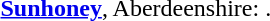<table border="0">
<tr>
<td></td>
<td><strong><a href='#'>Sunhoney</a></strong>, Aberdeenshire: .</td>
</tr>
</table>
